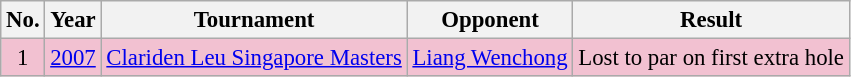<table class="wikitable" style="font-size:95%;">
<tr>
<th>No.</th>
<th>Year</th>
<th>Tournament</th>
<th>Opponent</th>
<th>Result</th>
</tr>
<tr style="background:#F2C1D1;">
<td align=center>1</td>
<td><a href='#'>2007</a></td>
<td><a href='#'>Clariden Leu Singapore Masters</a></td>
<td> <a href='#'>Liang Wenchong</a></td>
<td>Lost to par on first extra hole</td>
</tr>
</table>
